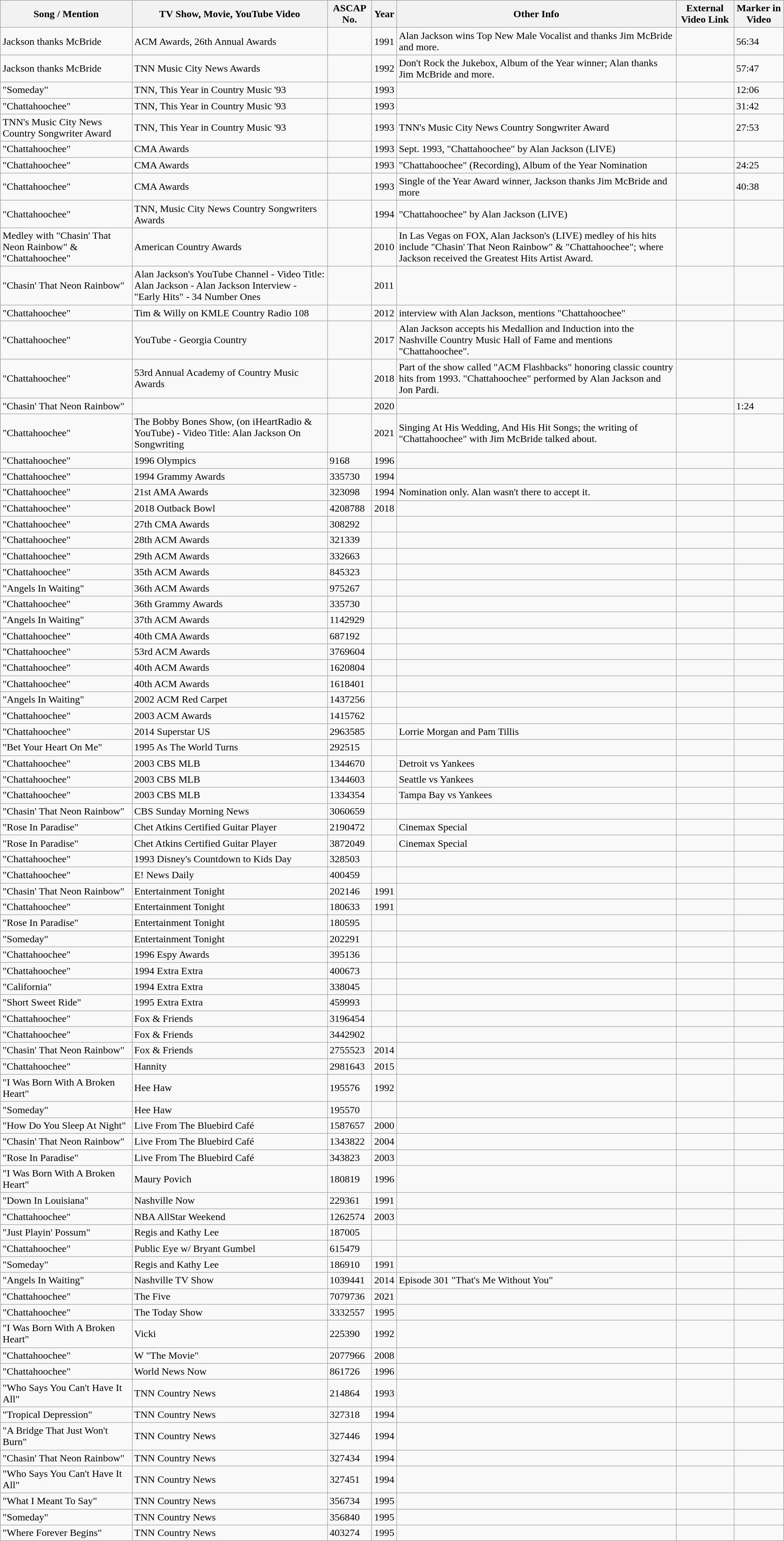<table class="wikitable sortable">
<tr>
<th>Song /  Mention</th>
<th>TV Show, Movie, YouTube Video</th>
<th>ASCAP No.</th>
<th>Year</th>
<th>Other Info</th>
<th>External Video Link</th>
<th>Marker in Video</th>
</tr>
<tr>
<td>Jackson  thanks McBride</td>
<td>ACM Awards, 26th Annual Awards</td>
<td></td>
<td>1991</td>
<td>Alan Jackson wins Top New Male  Vocalist and thanks Jim McBride and more.</td>
<td></td>
<td>56:34</td>
</tr>
<tr>
<td>Jackson  thanks McBride</td>
<td>TNN Music City News Awards</td>
<td></td>
<td>1992</td>
<td>Don't Rock the Jukebox, Album of  the Year winner; Alan thanks Jim McBride and more.</td>
<td></td>
<td>57:47</td>
</tr>
<tr>
<td>"Someday"</td>
<td>TNN, This Year in Country Music  '93</td>
<td></td>
<td>1993</td>
<td></td>
<td></td>
<td>12:06</td>
</tr>
<tr>
<td>"Chattahoochee"</td>
<td>TNN, This Year in Country Music  '93</td>
<td></td>
<td>1993</td>
<td></td>
<td></td>
<td>31:42</td>
</tr>
<tr>
<td>TNN's  Music City News Country Songwriter Award</td>
<td>TNN, This Year in Country Music  '93</td>
<td></td>
<td>1993</td>
<td>TNN's Music City News Country  Songwriter Award</td>
<td></td>
<td>27:53</td>
</tr>
<tr>
<td>"Chattahoochee"</td>
<td>CMA Awards</td>
<td></td>
<td>1993</td>
<td>Sept. 1993,  "Chattahoochee" by Alan Jackson (LIVE)</td>
<td></td>
<td></td>
</tr>
<tr>
<td>"Chattahoochee"</td>
<td>CMA Awards</td>
<td></td>
<td>1993</td>
<td>"Chattahoochee"  (Recording), Album of the Year Nomination</td>
<td></td>
<td>24:25</td>
</tr>
<tr>
<td>"Chattahoochee"</td>
<td>CMA Awards</td>
<td></td>
<td>1993</td>
<td>Single of the Year Award winner,  Jackson thanks Jim McBride and more</td>
<td></td>
<td>40:38</td>
</tr>
<tr>
<td>"Chattahoochee"</td>
<td>TNN, Music City News Country  Songwriters Awards</td>
<td></td>
<td>1994</td>
<td>"Chattahoochee" by  Alan Jackson (LIVE)</td>
<td></td>
<td></td>
</tr>
<tr>
<td>Medley  with "Chasin' That Neon Rainbow" & "Chattahoochee"</td>
<td>American Country Awards</td>
<td></td>
<td>2010</td>
<td>In Las Vegas on FOX, Alan  Jackson's (LIVE) medley of his hits include "Chasin' That Neon  Rainbow" & "Chattahoochee"; where Jackson received the  Greatest Hits Artist Award.</td>
<td></td>
<td></td>
</tr>
<tr>
<td>"Chasin'  That Neon Rainbow"</td>
<td>Alan Jackson's YouTube Channel -  Video Title: Alan Jackson - Alan Jackson Interview - "Early Hits" -  34 Number Ones</td>
<td></td>
<td>2011</td>
<td></td>
<td></td>
<td></td>
</tr>
<tr>
<td>"Chattahoochee"</td>
<td>Tim & Willy on KMLE Country  Radio 108</td>
<td></td>
<td>2012</td>
<td>interview with Alan Jackson, mentions  "Chattahoochee"</td>
<td></td>
<td></td>
</tr>
<tr>
<td>"Chattahoochee"</td>
<td>YouTube - Georgia Country</td>
<td></td>
<td>2017</td>
<td>Alan Jackson accepts his  Medallion and Induction into the Nashville Country Music Hall of Fame and  mentions "Chattahoochee".</td>
<td></td>
<td></td>
</tr>
<tr>
<td>"Chattahoochee"</td>
<td>53rd Annual Academy of Country  Music Awards</td>
<td></td>
<td>2018</td>
<td>Part of the show called  "ACM Flashbacks" honoring classic country hits from 1993.  "Chattahoochee" performed by Alan Jackson and Jon Pardi.</td>
<td></td>
<td></td>
</tr>
<tr>
<td>"Chasin'  That Neon Rainbow"</td>
<td></td>
<td></td>
<td>2020</td>
<td></td>
<td></td>
<td>1:24</td>
</tr>
<tr>
<td>"Chattahoochee"</td>
<td>The Bobby Bones Show, (on  iHeartRadio & YouTube) - Video Title: Alan Jackson On Songwriting</td>
<td></td>
<td>2021</td>
<td>Singing At His Wedding, And His  Hit Songs; the writing of "Chattahoochee" with Jim McBride talked  about.</td>
<td></td>
<td></td>
</tr>
<tr>
<td>"Chattahoochee"</td>
<td>1996 Olympics</td>
<td>9168</td>
<td>1996</td>
<td></td>
<td></td>
<td></td>
</tr>
<tr>
<td>"Chattahoochee"</td>
<td>1994 Grammy Awards</td>
<td>335730</td>
<td>1994</td>
<td></td>
<td></td>
<td></td>
</tr>
<tr>
<td>"Chattahoochee"</td>
<td>21st AMA Awards</td>
<td>323098</td>
<td>1994</td>
<td>Nomination only. Alan wasn't  there to accept it.</td>
<td></td>
<td></td>
</tr>
<tr>
<td>"Chattahoochee"</td>
<td>2018 Outback Bowl</td>
<td>4208788</td>
<td>2018</td>
<td></td>
<td></td>
<td></td>
</tr>
<tr>
<td>"Chattahoochee"</td>
<td>27th CMA Awards</td>
<td>308292</td>
<td></td>
<td></td>
<td></td>
<td></td>
</tr>
<tr>
<td>"Chattahoochee"</td>
<td>28th ACM Awards</td>
<td>321339</td>
<td></td>
<td></td>
<td></td>
<td></td>
</tr>
<tr>
<td>"Chattahoochee"</td>
<td>29th ACM Awards</td>
<td>332663</td>
<td></td>
<td></td>
<td></td>
<td></td>
</tr>
<tr>
<td>"Chattahoochee"</td>
<td>35th ACM Awards</td>
<td>845323</td>
<td></td>
<td></td>
<td></td>
<td></td>
</tr>
<tr>
<td>"Angels  In Waiting"</td>
<td>36th ACM Awards</td>
<td>975267</td>
<td></td>
<td></td>
<td></td>
<td></td>
</tr>
<tr>
<td>"Chattahoochee"</td>
<td>36th Grammy Awards</td>
<td>335730</td>
<td></td>
<td></td>
<td></td>
<td></td>
</tr>
<tr>
<td>"Angels  In Waiting"</td>
<td>37th ACM Awards</td>
<td>1142929</td>
<td></td>
<td></td>
<td></td>
<td></td>
</tr>
<tr>
<td>"Chattahoochee"</td>
<td>40th CMA Awards</td>
<td>687192</td>
<td></td>
<td></td>
<td></td>
<td></td>
</tr>
<tr>
<td>"Chattahoochee"</td>
<td>53rd ACM Awards</td>
<td>3769604</td>
<td></td>
<td></td>
<td></td>
<td></td>
</tr>
<tr>
<td>"Chattahoochee"</td>
<td>40th ACM Awards</td>
<td>1620804</td>
<td></td>
<td></td>
<td></td>
<td></td>
</tr>
<tr>
<td>"Chattahoochee"</td>
<td>40th ACM Awards</td>
<td>1618401</td>
<td></td>
<td></td>
<td></td>
<td></td>
</tr>
<tr>
<td>"Angels  In Waiting"</td>
<td>2002 ACM Red Carpet</td>
<td>1437256</td>
<td></td>
<td></td>
<td></td>
<td></td>
</tr>
<tr>
<td>"Chattahoochee"</td>
<td>2003 ACM Awards</td>
<td>1415762</td>
<td></td>
<td></td>
<td></td>
<td></td>
</tr>
<tr>
<td>"Chattahoochee"</td>
<td>2014 Superstar US</td>
<td>2963585</td>
<td></td>
<td>Lorrie Morgan and Pam Tillis</td>
<td></td>
<td></td>
</tr>
<tr>
<td>"Bet  Your Heart On Me"</td>
<td>1995 As The World Turns</td>
<td>292515</td>
<td></td>
<td></td>
<td></td>
<td></td>
</tr>
<tr>
<td>"Chattahoochee"</td>
<td>2003 CBS MLB</td>
<td>1344670</td>
<td></td>
<td>Detroit vs Yankees</td>
<td></td>
<td></td>
</tr>
<tr>
<td>"Chattahoochee"</td>
<td>2003 CBS MLB</td>
<td>1344603</td>
<td></td>
<td>Seattle vs Yankees</td>
<td></td>
<td></td>
</tr>
<tr>
<td>"Chattahoochee"</td>
<td>2003 CBS MLB</td>
<td>1334354</td>
<td></td>
<td>Tampa Bay vs Yankees</td>
<td></td>
<td></td>
</tr>
<tr>
<td>"Chasin'  That Neon Rainbow"</td>
<td>CBS Sunday Morning News</td>
<td>3060659</td>
<td></td>
<td></td>
<td></td>
<td></td>
</tr>
<tr>
<td>"Rose  In Paradise"</td>
<td>Chet Atkins Certified Guitar  Player</td>
<td>2190472</td>
<td></td>
<td>Cinemax Special</td>
<td></td>
<td></td>
</tr>
<tr>
<td>"Rose  In Paradise"</td>
<td>Chet Atkins Certified Guitar  Player</td>
<td>3872049</td>
<td></td>
<td>Cinemax Special</td>
<td></td>
<td></td>
</tr>
<tr>
<td>"Chattahoochee"</td>
<td>1993 Disney's Countdown to Kids  Day</td>
<td>328503</td>
<td></td>
<td></td>
<td></td>
<td></td>
</tr>
<tr>
<td>"Chattahoochee"</td>
<td>E! News Daily</td>
<td>400459</td>
<td></td>
<td></td>
<td></td>
<td></td>
</tr>
<tr>
<td>"Chasin'  That Neon Rainbow"</td>
<td>Entertainment Tonight</td>
<td>202146</td>
<td>1991</td>
<td></td>
<td></td>
<td></td>
</tr>
<tr>
<td>"Chattahoochee"</td>
<td>Entertainment Tonight</td>
<td>180633</td>
<td>1991</td>
<td></td>
<td></td>
<td></td>
</tr>
<tr>
<td>"Rose  In Paradise"</td>
<td>Entertainment Tonight</td>
<td>180595</td>
<td></td>
<td></td>
<td></td>
<td></td>
</tr>
<tr>
<td>"Someday"</td>
<td>Entertainment Tonight</td>
<td>202291</td>
<td></td>
<td></td>
<td></td>
<td></td>
</tr>
<tr>
<td>"Chattahoochee"</td>
<td>1996 Espy Awards</td>
<td>395136</td>
<td></td>
<td></td>
<td></td>
<td></td>
</tr>
<tr>
<td>"Chattahoochee"</td>
<td>1994 Extra Extra</td>
<td>400673</td>
<td></td>
<td></td>
<td></td>
<td></td>
</tr>
<tr>
<td>"California"</td>
<td>1994 Extra Extra</td>
<td>338045</td>
<td></td>
<td></td>
<td></td>
<td></td>
</tr>
<tr>
<td>"Short  Sweet Ride"</td>
<td>1995 Extra Extra</td>
<td>459993</td>
<td></td>
<td></td>
<td></td>
<td></td>
</tr>
<tr>
<td>"Chattahoochee"</td>
<td>Fox & Friends</td>
<td>3196454</td>
<td></td>
<td></td>
<td></td>
<td></td>
</tr>
<tr>
<td>"Chattahoochee"</td>
<td>Fox & Friends</td>
<td>3442902</td>
<td></td>
<td></td>
<td></td>
<td></td>
</tr>
<tr>
<td>"Chasin'  That Neon Rainbow"</td>
<td>Fox & Friends</td>
<td>2755523</td>
<td>2014</td>
<td></td>
<td></td>
<td></td>
</tr>
<tr>
<td>"Chattahoochee"</td>
<td>Hannity</td>
<td>2981643</td>
<td>2015</td>
<td></td>
<td></td>
<td></td>
</tr>
<tr>
<td>"I  Was Born With A Broken Heart"</td>
<td>Hee Haw</td>
<td>195576</td>
<td>1992</td>
<td></td>
<td></td>
<td></td>
</tr>
<tr>
<td>"Someday"</td>
<td>Hee Haw</td>
<td>195570</td>
<td></td>
<td></td>
<td></td>
<td></td>
</tr>
<tr>
<td>"How  Do You Sleep At Night"</td>
<td>Live From The Bluebird Café</td>
<td>1587657</td>
<td>2000</td>
<td></td>
<td></td>
<td></td>
</tr>
<tr>
<td>"Chasin'  That Neon Rainbow"</td>
<td>Live From The Bluebird Café</td>
<td>1343822</td>
<td>2004</td>
<td></td>
<td></td>
<td></td>
</tr>
<tr>
<td>"Rose  In Paradise"</td>
<td>Live From The Bluebird Café</td>
<td>343823</td>
<td>2003</td>
<td></td>
<td></td>
<td></td>
</tr>
<tr>
<td>"I  Was Born With A Broken Heart"</td>
<td>Maury Povich</td>
<td>180819</td>
<td>1996</td>
<td></td>
<td></td>
<td></td>
</tr>
<tr>
<td>"Down  In Louisiana"</td>
<td>Nashville Now</td>
<td>229361</td>
<td>1991</td>
<td></td>
<td></td>
<td></td>
</tr>
<tr>
<td>"Chattahoochee"</td>
<td>NBA AllStar Weekend</td>
<td>1262574</td>
<td>2003</td>
<td></td>
<td></td>
<td></td>
</tr>
<tr>
<td>"Just  Playin' Possum"</td>
<td>Regis and Kathy Lee</td>
<td>187005</td>
<td></td>
<td></td>
<td></td>
<td></td>
</tr>
<tr>
<td>"Chattahoochee"</td>
<td>Public Eye w/ Bryant Gumbel</td>
<td>615479</td>
<td></td>
<td></td>
<td></td>
<td></td>
</tr>
<tr>
<td>"Someday"</td>
<td>Regis and Kathy Lee</td>
<td>186910</td>
<td>1991</td>
<td></td>
<td></td>
<td></td>
</tr>
<tr>
<td>"Angels  In Waiting"</td>
<td>Nashville TV Show</td>
<td>1039441</td>
<td>2014</td>
<td>Episode 301 "That's Me  Without You"</td>
<td></td>
<td></td>
</tr>
<tr>
<td>"Chattahoochee"</td>
<td>The Five</td>
<td>7079736</td>
<td>2021</td>
<td></td>
<td></td>
<td></td>
</tr>
<tr>
<td>"Chattahoochee"</td>
<td>The Today Show</td>
<td>3332557</td>
<td>1995</td>
<td></td>
<td></td>
<td></td>
</tr>
<tr>
<td>"I  Was Born With A Broken Heart"</td>
<td>Vicki</td>
<td>225390</td>
<td>1992</td>
<td></td>
<td></td>
<td></td>
</tr>
<tr>
<td>"Chattahoochee"</td>
<td>W "The Movie"</td>
<td>2077966</td>
<td>2008</td>
<td></td>
<td></td>
<td></td>
</tr>
<tr>
<td>"Chattahoochee"</td>
<td>World News Now</td>
<td>861726</td>
<td>1996</td>
<td></td>
<td></td>
<td></td>
</tr>
<tr>
<td>"Who  Says You Can't Have It All"</td>
<td>TNN Country News</td>
<td>214864</td>
<td>1993</td>
<td></td>
<td></td>
<td></td>
</tr>
<tr>
<td>"Tropical  Depression"</td>
<td>TNN Country News</td>
<td>327318</td>
<td>1994</td>
<td></td>
<td></td>
<td></td>
</tr>
<tr>
<td>"A  Bridge That Just Won't Burn"</td>
<td>TNN Country News</td>
<td>327446</td>
<td>1994</td>
<td></td>
<td></td>
<td></td>
</tr>
<tr>
<td>"Chasin'  That Neon Rainbow"</td>
<td>TNN Country News</td>
<td>327434</td>
<td>1994</td>
<td></td>
<td></td>
<td></td>
</tr>
<tr>
<td>"Who  Says You Can't Have It All"</td>
<td>TNN Country News</td>
<td>327451</td>
<td>1994</td>
<td></td>
<td></td>
<td></td>
</tr>
<tr>
<td>"What  I Meant To Say"</td>
<td>TNN Country News</td>
<td>356734</td>
<td>1995</td>
<td></td>
<td></td>
<td></td>
</tr>
<tr>
<td>"Someday"</td>
<td>TNN Country News</td>
<td>356840</td>
<td>1995</td>
<td></td>
<td></td>
<td></td>
</tr>
<tr>
<td>"Where  Forever Begins"</td>
<td>TNN Country News</td>
<td>403274</td>
<td>1995</td>
<td></td>
<td></td>
<td></td>
</tr>
</table>
